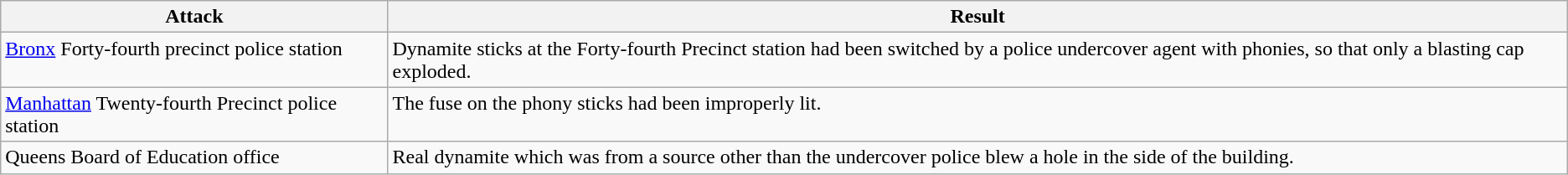<table class=wikitable>
<tr valign=top>
<th>Attack</th>
<th>Result</th>
</tr>
<tr valign=top>
<td><a href='#'>Bronx</a> Forty-fourth precinct police station</td>
<td>Dynamite sticks at the Forty-fourth Precinct station had been switched by a police undercover agent with phonies, so that only a blasting cap exploded.</td>
</tr>
<tr valign=top>
<td><a href='#'>Manhattan</a> Twenty-fourth Precinct police station</td>
<td>The fuse on the phony sticks had been improperly lit.</td>
</tr>
<tr valign=top>
<td>Queens Board of Education office</td>
<td>Real dynamite which was from a source other than the undercover police blew a hole in the side of the building.</td>
</tr>
</table>
